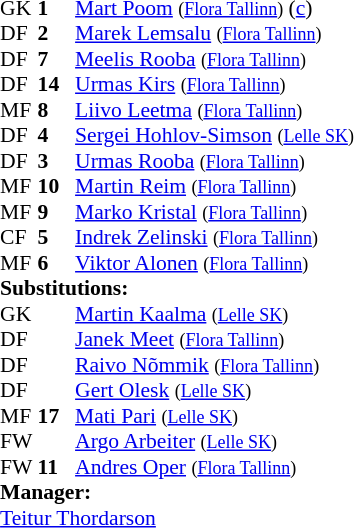<table style="font-size:90%; margin:0.2em auto;" cellspacing="0" cellpadding="0">
<tr>
<th width="25"></th>
<th width="25"></th>
</tr>
<tr>
<td>GK</td>
<td><strong>1</strong></td>
<td><a href='#'>Mart Poom</a> <small>(<a href='#'>Flora Tallinn</a>)</small> (<a href='#'>c</a>)</td>
</tr>
<tr>
<td>DF</td>
<td><strong>2</strong></td>
<td><a href='#'>Marek Lemsalu</a> <small>(<a href='#'>Flora Tallinn</a>)</small></td>
</tr>
<tr>
<td>DF</td>
<td><strong>7</strong></td>
<td><a href='#'>Meelis Rooba</a> <small>(<a href='#'>Flora Tallinn</a>)</small></td>
<td></td>
<td></td>
</tr>
<tr>
<td>DF</td>
<td><strong>14</strong></td>
<td><a href='#'>Urmas Kirs</a> <small>(<a href='#'>Flora Tallinn</a>)</small></td>
</tr>
<tr>
<td>MF</td>
<td><strong>8</strong></td>
<td><a href='#'>Liivo Leetma</a> <small>(<a href='#'>Flora Tallinn</a>)</small></td>
<td></td>
<td></td>
</tr>
<tr>
<td>DF</td>
<td><strong>4</strong></td>
<td><a href='#'>Sergei Hohlov-Simson</a> <small>(<a href='#'>Lelle SK</a>)</small></td>
</tr>
<tr>
<td>DF</td>
<td><strong>3</strong></td>
<td><a href='#'>Urmas Rooba</a> <small>(<a href='#'>Flora Tallinn</a>)</small></td>
</tr>
<tr>
<td>MF</td>
<td><strong>10</strong></td>
<td><a href='#'>Martin Reim</a> <small>(<a href='#'>Flora Tallinn</a>)</small></td>
</tr>
<tr>
<td>MF</td>
<td><strong>9</strong></td>
<td><a href='#'>Marko Kristal</a> <small>(<a href='#'>Flora Tallinn</a>)</small></td>
</tr>
<tr>
<td>CF</td>
<td><strong>5</strong></td>
<td><a href='#'>Indrek Zelinski</a> <small>(<a href='#'>Flora Tallinn</a>)</small></td>
<td></td>
</tr>
<tr>
<td>MF</td>
<td><strong>6</strong></td>
<td><a href='#'>Viktor Alonen</a> <small>(<a href='#'>Flora Tallinn</a>)</small></td>
<td></td>
</tr>
<tr>
<td colspan=3><strong>Substitutions:</strong></td>
</tr>
<tr>
<td>GK</td>
<td><strong> </strong></td>
<td><a href='#'>Martin Kaalma</a> <small>(<a href='#'>Lelle SK</a>)</small></td>
</tr>
<tr>
<td>DF</td>
<td><strong> </strong></td>
<td><a href='#'>Janek Meet</a> <small>(<a href='#'>Flora Tallinn</a>)</small></td>
</tr>
<tr>
<td>DF</td>
<td><strong> </strong></td>
<td><a href='#'>Raivo Nõmmik</a> <small>(<a href='#'>Flora Tallinn</a>)</small></td>
</tr>
<tr>
<td>DF</td>
<td><strong> </strong></td>
<td><a href='#'>Gert Olesk</a> <small>(<a href='#'>Lelle SK</a>)</small></td>
</tr>
<tr>
<td>MF</td>
<td><strong>17</strong></td>
<td><a href='#'>Mati Pari</a> <small>(<a href='#'>Lelle SK</a>)</small></td>
<td></td>
<td></td>
</tr>
<tr>
<td>FW</td>
<td><strong> </strong></td>
<td><a href='#'>Argo Arbeiter</a> <small>(<a href='#'>Lelle SK</a>)</small></td>
</tr>
<tr>
<td>FW</td>
<td><strong>11</strong></td>
<td><a href='#'>Andres Oper</a> <small>(<a href='#'>Flora Tallinn</a>)</small></td>
<td></td>
<td></td>
</tr>
<tr>
<td colspan=3><strong>Manager:</strong></td>
</tr>
<tr>
<td colspan=4> <a href='#'>Teitur Thordarson</a></td>
</tr>
</table>
